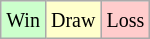<table class="wikitable">
<tr>
<td style="background-color: #CCFFCC;"><small>Win</small></td>
<td style="background-color: #FFFFCC;"><small>Draw</small></td>
<td style="background-color: #FFCCCC;"><small>Loss</small></td>
</tr>
</table>
